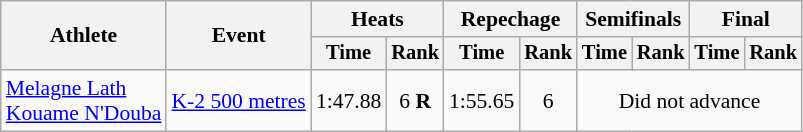<table class=wikitable style="font-size:90%">
<tr>
<th rowspan="2">Athlete</th>
<th rowspan="2">Event</th>
<th colspan=2>Heats</th>
<th colspan=2>Repechage</th>
<th colspan=2>Semifinals</th>
<th colspan=2>Final</th>
</tr>
<tr style="font-size:95%">
<th>Time</th>
<th>Rank</th>
<th>Time</th>
<th>Rank</th>
<th>Time</th>
<th>Rank</th>
<th>Time</th>
<th>Rank</th>
</tr>
<tr align=center>
<td align=left><a href='#'>Melagne Lath</a><br><a href='#'>Kouame N'Douba</a></td>
<td align=left><a href='#'>K-2 500 metres</a></td>
<td>1:47.88</td>
<td>6 <strong>R</strong></td>
<td>1:55.65</td>
<td>6</td>
<td colspan=4>Did not advance</td>
</tr>
</table>
